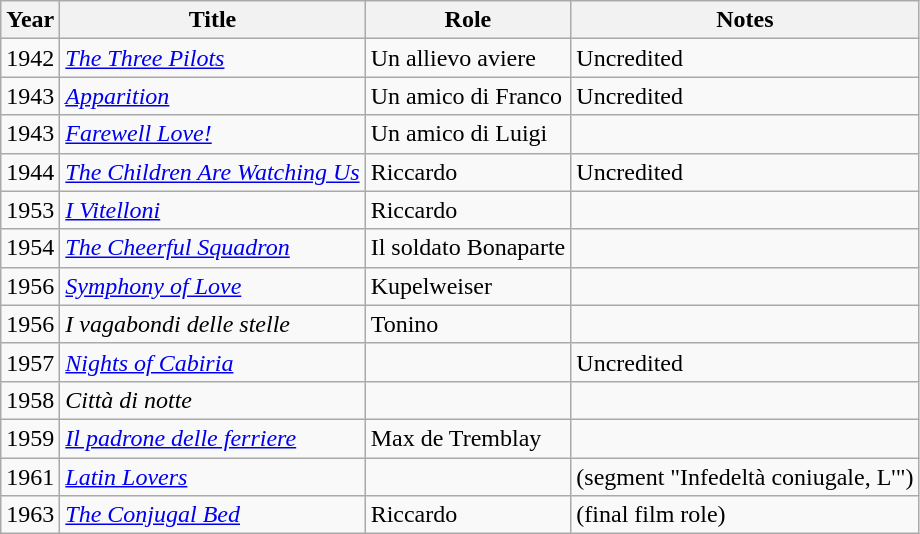<table class="wikitable">
<tr>
<th>Year</th>
<th>Title</th>
<th>Role</th>
<th>Notes</th>
</tr>
<tr>
<td>1942</td>
<td><em><a href='#'>The Three Pilots</a></em></td>
<td>Un allievo aviere</td>
<td>Uncredited</td>
</tr>
<tr>
<td>1943</td>
<td><em><a href='#'>Apparition</a></em></td>
<td>Un amico di Franco</td>
<td>Uncredited</td>
</tr>
<tr>
<td>1943</td>
<td><em><a href='#'>Farewell Love!</a></em></td>
<td>Un amico di Luigi</td>
<td></td>
</tr>
<tr>
<td>1944</td>
<td><em><a href='#'>The Children Are Watching Us</a></em></td>
<td>Riccardo</td>
<td>Uncredited</td>
</tr>
<tr>
<td>1953</td>
<td><em><a href='#'>I Vitelloni</a></em></td>
<td>Riccardo</td>
<td></td>
</tr>
<tr>
<td>1954</td>
<td><em><a href='#'>The Cheerful Squadron</a></em></td>
<td>Il soldato Bonaparte</td>
<td></td>
</tr>
<tr>
<td>1956</td>
<td><em><a href='#'>Symphony of Love</a></em></td>
<td>Kupelweiser</td>
<td></td>
</tr>
<tr>
<td>1956</td>
<td><em>I vagabondi delle stelle</em></td>
<td>Tonino</td>
<td></td>
</tr>
<tr>
<td>1957</td>
<td><em><a href='#'>Nights of Cabiria</a></em></td>
<td></td>
<td>Uncredited</td>
</tr>
<tr>
<td>1958</td>
<td><em>Città di notte</em></td>
<td></td>
<td></td>
</tr>
<tr>
<td>1959</td>
<td><em><a href='#'>Il padrone delle ferriere</a></em></td>
<td>Max de Tremblay</td>
<td></td>
</tr>
<tr>
<td>1961</td>
<td><em><a href='#'>Latin Lovers</a></em></td>
<td></td>
<td>(segment "Infedeltà coniugale, L'")</td>
</tr>
<tr>
<td>1963</td>
<td><em><a href='#'>The Conjugal Bed</a></em></td>
<td>Riccardo</td>
<td>(final film role)</td>
</tr>
</table>
